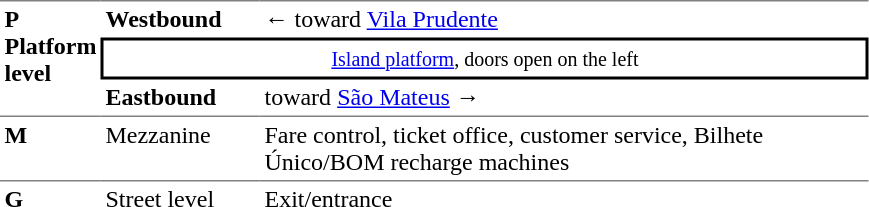<table table border=0 cellspacing=0 cellpadding=3>
<tr>
<td style="border-top:solid 1px gray;border-bottom:solid 1px gray;vertical-align:top;" rowspan=4><strong>P<br>Platform level</strong></td>
</tr>
<tr>
<td style="border-top:solid 1px gray;"><span><strong>Westbound</strong></span></td>
<td style="border-top:solid 1px gray;">←  toward <a href='#'>Vila Prudente</a></td>
</tr>
<tr>
<td style="border-top:solid 2px black;border-right:solid 2px black;border-left:solid 2px black;border-bottom:solid 2px black;text-align:center;" colspan=5><small><a href='#'>Island platform</a>, doors open on the left</small></td>
</tr>
<tr>
<td style="border-bottom:solid 1px gray;"><span><strong>Eastbound</strong></span></td>
<td style="border-bottom:solid 1px gray;"> toward <a href='#'>São Mateus</a> →</td>
</tr>
<tr>
<td style="vertical-align:top;"><strong>M</strong></td>
<td style="vertical-align:top;">Mezzanine</td>
<td style="vertical-align:top;">Fare control, ticket office, customer service, Bilhete Único/BOM recharge machines</td>
</tr>
<tr>
<td style="border-top:solid 1px gray;vertical-align:top;" width=50><strong>G</strong></td>
<td style="border-top:solid 1px gray;vertical-align:top;" width=100>Street level</td>
<td style="border-top:solid 1px gray;vertical-align:top;" width=400>Exit/entrance</td>
</tr>
</table>
